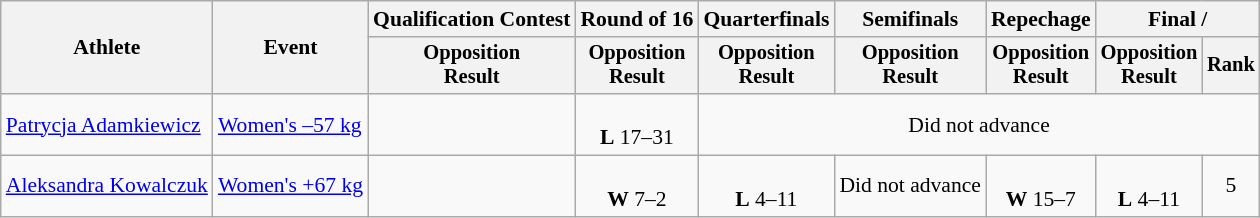<table class="wikitable" style="text-align:center; font-size:90%">
<tr>
<th rowspan=2>Athlete</th>
<th rowspan=2>Event</th>
<th>Qualification Contest</th>
<th>Round of 16</th>
<th>Quarterfinals</th>
<th>Semifinals</th>
<th>Repechage</th>
<th colspan=2>Final / </th>
</tr>
<tr style="font-size:95%">
<th>Opposition<br>Result</th>
<th>Opposition<br>Result</th>
<th>Opposition<br>Result</th>
<th>Opposition<br>Result</th>
<th>Opposition<br>Result</th>
<th>Opposition<br>Result</th>
<th>Rank</th>
</tr>
<tr>
<td align=left><a href='#'>Patrycja Adamkiewicz</a></td>
<td align=left><a href='#'>Women's –57 kg</a></td>
<td></td>
<td><br><strong>L</strong> 17–31</td>
<td colspan=5>Did not advance</td>
</tr>
<tr>
<td align=left><a href='#'>Aleksandra Kowalczuk</a></td>
<td align=left><a href='#'>Women's +67 kg</a></td>
<td></td>
<td><br><strong>W</strong> 7–2</td>
<td><br><strong>L</strong> 4–11</td>
<td>Did not advance</td>
<td><br><strong>W</strong> 15–7</td>
<td><br><strong>L</strong> 4–11</td>
<td>5</td>
</tr>
</table>
